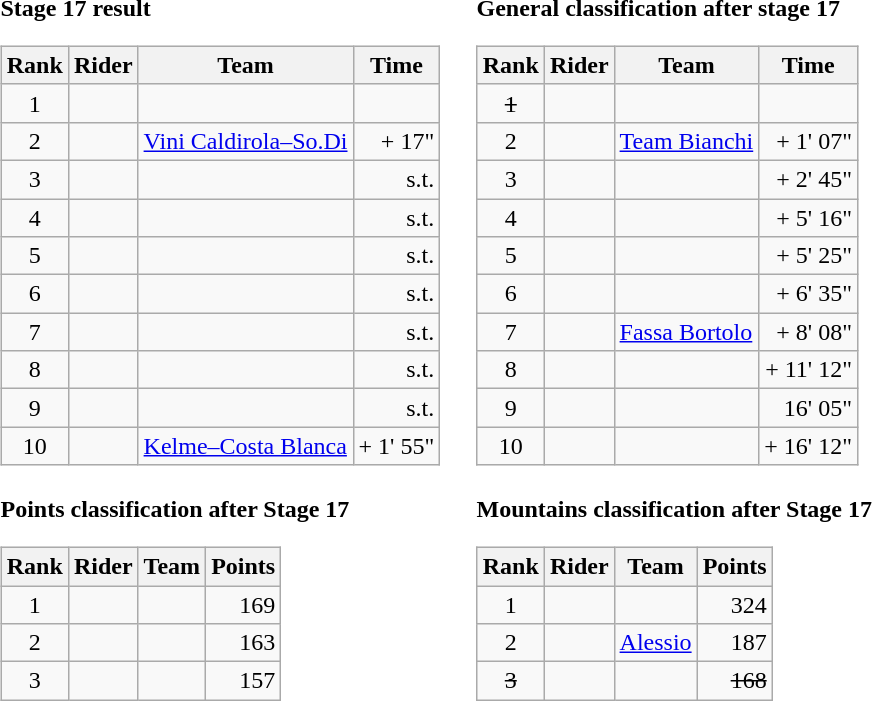<table>
<tr>
<td><strong>Stage 17 result</strong><br><table class="wikitable">
<tr>
<th scope="col">Rank</th>
<th scope="col">Rider</th>
<th scope="col">Team</th>
<th scope="col">Time</th>
</tr>
<tr>
<td style="text-align:center;">1</td>
<td></td>
<td></td>
<td style="text-align:right;"></td>
</tr>
<tr>
<td style="text-align:center;">2</td>
<td></td>
<td><a href='#'>Vini Caldirola–So.Di</a></td>
<td align=right>+ 17"</td>
</tr>
<tr>
<td style="text-align:center;">3</td>
<td></td>
<td></td>
<td style="text-align:right;">s.t.</td>
</tr>
<tr>
<td style="text-align:center;">4</td>
<td></td>
<td></td>
<td align=right>s.t.</td>
</tr>
<tr>
<td style="text-align:center;">5</td>
<td></td>
<td></td>
<td align=right>s.t.</td>
</tr>
<tr>
<td style="text-align:center;">6</td>
<td></td>
<td></td>
<td align=right>s.t.</td>
</tr>
<tr>
<td style="text-align:center;">7</td>
<td></td>
<td></td>
<td align=right>s.t.</td>
</tr>
<tr>
<td style="text-align:center;">8</td>
<td></td>
<td></td>
<td align=right>s.t.</td>
</tr>
<tr>
<td style="text-align:center;">9</td>
<td></td>
<td></td>
<td align=right>s.t.</td>
</tr>
<tr>
<td style="text-align:center;">10</td>
<td></td>
<td><a href='#'>Kelme–Costa Blanca</a></td>
<td align=right>+ 1' 55"</td>
</tr>
</table>
</td>
<td></td>
<td><strong>General classification after stage 17</strong><br><table class="wikitable">
<tr>
<th scope="col">Rank</th>
<th scope="col">Rider</th>
<th scope="col">Team</th>
<th scope="col">Time</th>
</tr>
<tr>
<td style="text-align:center;"><del>1</del></td>
<td><del></del></td>
<td><del></del></td>
<td style="text-align:right;"><del></del></td>
</tr>
<tr>
<td style="text-align:center;">2</td>
<td></td>
<td><a href='#'>Team Bianchi</a></td>
<td style="text-align:right;">+ 1' 07"</td>
</tr>
<tr>
<td style="text-align:center;">3</td>
<td></td>
<td></td>
<td align=right>+ 2' 45"</td>
</tr>
<tr>
<td style="text-align:center;">4</td>
<td></td>
<td></td>
<td align=right>+ 5' 16"</td>
</tr>
<tr>
<td style="text-align:center;">5</td>
<td></td>
<td></td>
<td align=right>+ 5' 25"</td>
</tr>
<tr>
<td style="text-align:center;">6</td>
<td></td>
<td></td>
<td align=right>+ 6' 35"</td>
</tr>
<tr>
<td style="text-align:center;">7</td>
<td></td>
<td><a href='#'>Fassa Bortolo</a></td>
<td align=right>+ 8' 08"</td>
</tr>
<tr>
<td style="text-align:center;">8</td>
<td></td>
<td></td>
<td align=right>+ 11' 12"</td>
</tr>
<tr>
<td style="text-align:center;">9</td>
<td></td>
<td></td>
<td align=right>16' 05"</td>
</tr>
<tr>
<td style="text-align:center;">10</td>
<td></td>
<td></td>
<td style="text-align:right;">+ 16' 12"</td>
</tr>
</table>
</td>
</tr>
<tr valign="top">
<td><strong>Points classification after Stage 17</strong><br><table class="wikitable">
<tr>
<th scope="col">Rank</th>
<th scope="col">Rider</th>
<th scope="col">Team</th>
<th scope="col">Points</th>
</tr>
<tr>
<td style="text-align:center;">1</td>
<td> </td>
<td></td>
<td align=right>169</td>
</tr>
<tr>
<td style="text-align:center;">2</td>
<td></td>
<td></td>
<td align=right>163</td>
</tr>
<tr>
<td style="text-align:center;">3</td>
<td></td>
<td></td>
<td align=right>157</td>
</tr>
</table>
</td>
<td></td>
<td><strong>Mountains classification after Stage 17</strong><br><table class="wikitable">
<tr>
<th scope="col">Rank</th>
<th scope="col">Rider</th>
<th scope="col">Team</th>
<th scope="col">Points</th>
</tr>
<tr>
<td style="text-align:center;">1</td>
<td> </td>
<td></td>
<td align=right>324</td>
</tr>
<tr>
<td style="text-align:center;">2</td>
<td></td>
<td><a href='#'>Alessio</a></td>
<td style="text-align:right;">187</td>
</tr>
<tr>
<td style="text-align:center;"><del>3</del></td>
<td><del></del></td>
<td><del></del></td>
<td style="text-align:right;"><del>168</del></td>
</tr>
</table>
</td>
</tr>
</table>
